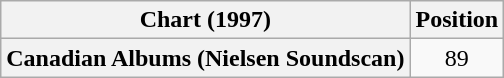<table class="wikitable sortable plainrowheaders" style="text-align:center">
<tr>
<th scope="col">Chart (1997)</th>
<th scope="col">Position</th>
</tr>
<tr>
<th scope="row">Canadian Albums (Nielsen Soundscan)</th>
<td>89</td>
</tr>
</table>
